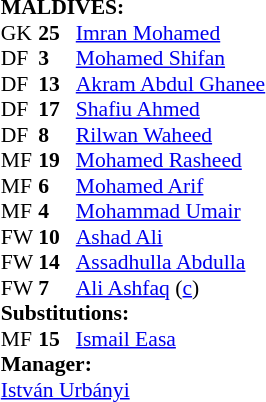<table style="font-size: 90%" cellspacing="0" cellpadding="0" align="center">
<tr>
<td colspan=4><br><strong>MALDIVES:</strong></td>
</tr>
<tr>
<th width=25></th>
<th width=25></th>
</tr>
<tr>
<td>GK</td>
<td><strong>25</strong></td>
<td><a href='#'>Imran Mohamed</a></td>
</tr>
<tr>
<td>DF</td>
<td><strong>3</strong></td>
<td><a href='#'>Mohamed Shifan</a></td>
</tr>
<tr>
<td>DF</td>
<td><strong>13</strong></td>
<td><a href='#'>Akram Abdul Ghanee</a></td>
</tr>
<tr>
<td>DF</td>
<td><strong>17</strong></td>
<td><a href='#'>Shafiu Ahmed</a></td>
</tr>
<tr>
<td>DF</td>
<td><strong>8</strong></td>
<td><a href='#'>Rilwan Waheed</a></td>
</tr>
<tr>
<td>MF</td>
<td><strong>19</strong></td>
<td><a href='#'>Mohamed Rasheed</a></td>
</tr>
<tr>
<td>MF</td>
<td><strong>6</strong></td>
<td><a href='#'>Mohamed Arif</a></td>
</tr>
<tr>
<td>MF</td>
<td><strong>4</strong></td>
<td><a href='#'>Mohammad Umair</a></td>
</tr>
<tr>
<td>FW</td>
<td><strong>10</strong></td>
<td><a href='#'>Ashad Ali</a></td>
<td></td>
</tr>
<tr>
<td>FW</td>
<td><strong>14</strong></td>
<td><a href='#'>Assadhulla Abdulla</a></td>
<td></td>
<td></td>
</tr>
<tr>
<td>FW</td>
<td><strong>7</strong></td>
<td><a href='#'>Ali Ashfaq</a> (<a href='#'>c</a>)</td>
</tr>
<tr>
<td colspan=3><strong>Substitutions:</strong></td>
</tr>
<tr>
<td>MF</td>
<td><strong>15</strong></td>
<td><a href='#'>Ismail Easa</a></td>
<td></td>
<td></td>
</tr>
<tr>
<td colspan=3><strong>Manager:</strong></td>
</tr>
<tr>
<td colspan=3> <a href='#'>István Urbányi</a></td>
</tr>
</table>
